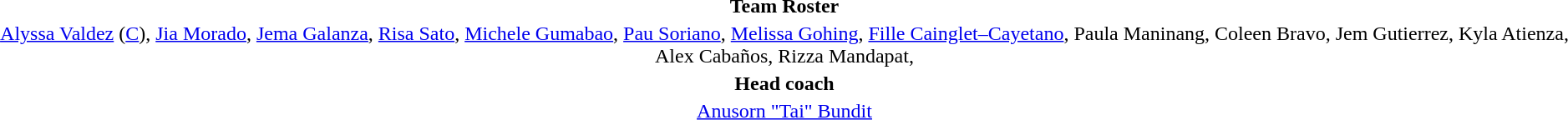<table style="text-align:center; margin-top:2em; margin-left:auto; margin-right:auto">
<tr>
<td><strong>Team Roster</strong></td>
</tr>
<tr>
<td><a href='#'>Alyssa Valdez</a> (<a href='#'>C</a>), <a href='#'>Jia Morado</a>, <a href='#'>Jema Galanza</a>, <a href='#'>Risa Sato</a>, <a href='#'>Michele Gumabao</a>, <a href='#'>Pau Soriano</a>, <a href='#'>Melissa Gohing</a>, <a href='#'>Fille Cainglet–Cayetano</a>, Paula Maninang, Coleen Bravo, Jem Gutierrez, Kyla Atienza, Alex Cabaños, Rizza Mandapat,</td>
</tr>
<tr>
<td><strong>Head coach</strong></td>
</tr>
<tr>
<td><a href='#'>Anusorn "Tai" Bundit</a></td>
</tr>
</table>
